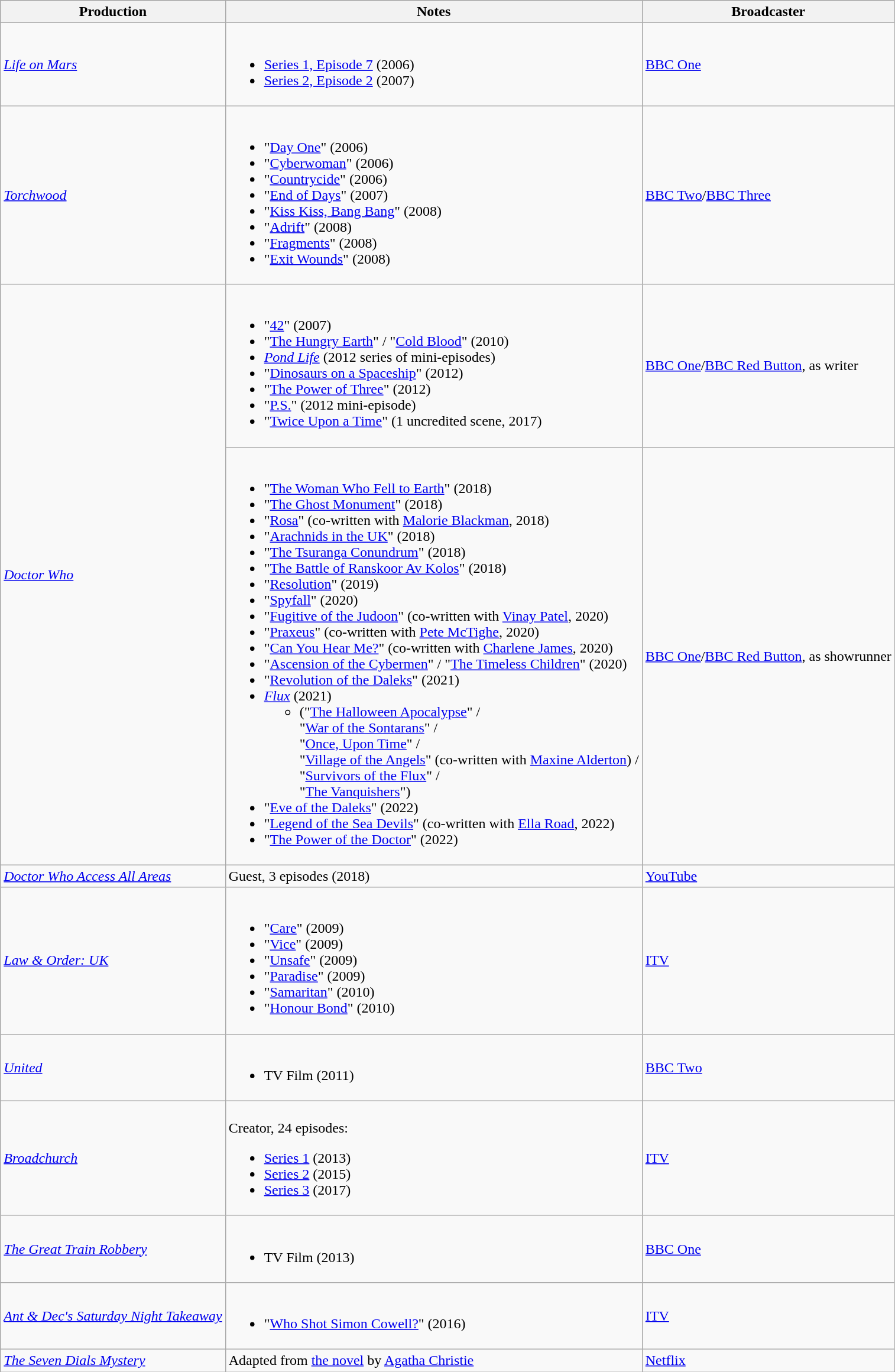<table class="wikitable">
<tr style="background:#ccc; text-align:center;">
<th>Production</th>
<th>Notes</th>
<th>Broadcaster</th>
</tr>
<tr>
<td><em><a href='#'>Life on Mars</a></em></td>
<td><br><ul><li><a href='#'>Series 1, Episode 7</a> (2006)</li><li><a href='#'>Series 2, Episode 2</a> (2007)</li></ul></td>
<td><a href='#'>BBC One</a></td>
</tr>
<tr>
<td><em><a href='#'>Torchwood</a></em></td>
<td><br><ul><li>"<a href='#'>Day One</a>" (2006)</li><li>"<a href='#'>Cyberwoman</a>" (2006)</li><li>"<a href='#'>Countrycide</a>" (2006)</li><li>"<a href='#'>End of Days</a>" (2007)</li><li>"<a href='#'>Kiss Kiss, Bang Bang</a>" (2008)</li><li>"<a href='#'>Adrift</a>" (2008)</li><li>"<a href='#'>Fragments</a>" (2008)</li><li>"<a href='#'>Exit Wounds</a>" (2008)</li></ul></td>
<td><a href='#'>BBC Two</a>/<a href='#'>BBC Three</a></td>
</tr>
<tr>
<td rowspan="2"><em><a href='#'>Doctor Who</a></em></td>
<td><br><ul><li>"<a href='#'>42</a>" (2007)</li><li>"<a href='#'>The Hungry Earth</a>" / "<a href='#'>Cold Blood</a>" (2010)</li><li><em><a href='#'>Pond Life</a></em> (2012 series of mini-episodes)</li><li>"<a href='#'>Dinosaurs on a Spaceship</a>" (2012)</li><li>"<a href='#'>The Power of Three</a>" (2012)</li><li>"<a href='#'>P.S.</a>" (2012 mini-episode)</li><li>"<a href='#'>Twice Upon a Time</a>" (1 uncredited scene, 2017)</li></ul></td>
<td><a href='#'>BBC One</a>/<a href='#'>BBC Red Button</a>, as writer</td>
</tr>
<tr>
<td><br><ul><li>"<a href='#'>The Woman Who Fell to Earth</a>" (2018)</li><li>"<a href='#'>The Ghost Monument</a>" (2018)</li><li>"<a href='#'>Rosa</a>" (co-written with <a href='#'>Malorie Blackman</a>, 2018)</li><li>"<a href='#'>Arachnids in the UK</a>" (2018)</li><li>"<a href='#'>The Tsuranga Conundrum</a>" (2018)</li><li>"<a href='#'>The Battle of Ranskoor Av Kolos</a>" (2018)</li><li>"<a href='#'>Resolution</a>" (2019)</li><li>"<a href='#'>Spyfall</a>" (2020)</li><li>"<a href='#'>Fugitive of the Judoon</a>" (co-written with <a href='#'>Vinay Patel</a>, 2020)</li><li>"<a href='#'>Praxeus</a>" (co-written with <a href='#'>Pete McTighe</a>, 2020)</li><li>"<a href='#'>Can You Hear Me?</a>" (co-written with <a href='#'>Charlene James</a>, 2020)</li><li>"<a href='#'>Ascension of the Cybermen</a>" / "<a href='#'>The Timeless Children</a>" (2020)</li><li>"<a href='#'>Revolution of the Daleks</a>" (2021)</li><li><em><a href='#'>Flux</a></em> (2021)<ul><li>("<a href='#'>The Halloween Apocalypse</a>" / <br> "<a href='#'>War of the Sontarans</a>" / <br> "<a href='#'>Once, Upon Time</a>" / <br> "<a href='#'>Village of the Angels</a>" (co-written with <a href='#'>Maxine Alderton</a>) / <br> "<a href='#'>Survivors of the Flux</a>" / <br> "<a href='#'>The Vanquishers</a>")</li></ul></li><li>"<a href='#'>Eve of the Daleks</a>" (2022)</li><li>"<a href='#'>Legend of the Sea Devils</a>" (co-written with <a href='#'>Ella Road</a>, 2022)</li><li>"<a href='#'>The Power of the Doctor</a>" (2022)</li></ul></td>
<td><a href='#'>BBC One</a>/<a href='#'>BBC Red Button</a>, as showrunner</td>
</tr>
<tr>
<td><em><a href='#'>Doctor Who Access All Areas</a></em></td>
<td>Guest, 3 episodes (2018) </td>
<td><a href='#'>YouTube</a></td>
</tr>
<tr>
<td><em><a href='#'>Law & Order: UK</a></em></td>
<td><br><ul><li>"<a href='#'>Care</a>" (2009)</li><li>"<a href='#'>Vice</a>" (2009)</li><li>"<a href='#'>Unsafe</a>" (2009)</li><li>"<a href='#'>Paradise</a>" (2009)</li><li>"<a href='#'>Samaritan</a>" (2010)</li><li>"<a href='#'>Honour Bond</a>" (2010)</li></ul></td>
<td><a href='#'>ITV</a></td>
</tr>
<tr>
<td><em><a href='#'>United</a></em></td>
<td><br><ul><li>TV Film (2011)</li></ul></td>
<td><a href='#'>BBC Two</a></td>
</tr>
<tr>
<td><em><a href='#'>Broadchurch</a></em></td>
<td><br>Creator, 24 episodes:<ul><li><a href='#'>Series 1</a> (2013)</li><li><a href='#'>Series 2</a> (2015)</li><li><a href='#'>Series 3</a> (2017)</li></ul></td>
<td><a href='#'>ITV</a></td>
</tr>
<tr>
<td><em><a href='#'>The Great Train Robbery</a></em></td>
<td><br><ul><li>TV Film (2013)</li></ul></td>
<td><a href='#'>BBC One</a></td>
</tr>
<tr>
<td><em><a href='#'>Ant & Dec's Saturday Night Takeaway</a></em></td>
<td><br><ul><li>"<a href='#'>Who Shot Simon Cowell?</a>" (2016)</li></ul></td>
<td><a href='#'>ITV</a></td>
</tr>
<tr>
<td><em><a href='#'>The Seven Dials Mystery</a></em></td>
<td>Adapted from <a href='#'>the novel</a> by <a href='#'>Agatha Christie</a></td>
<td><a href='#'>Netflix</a></td>
</tr>
</table>
